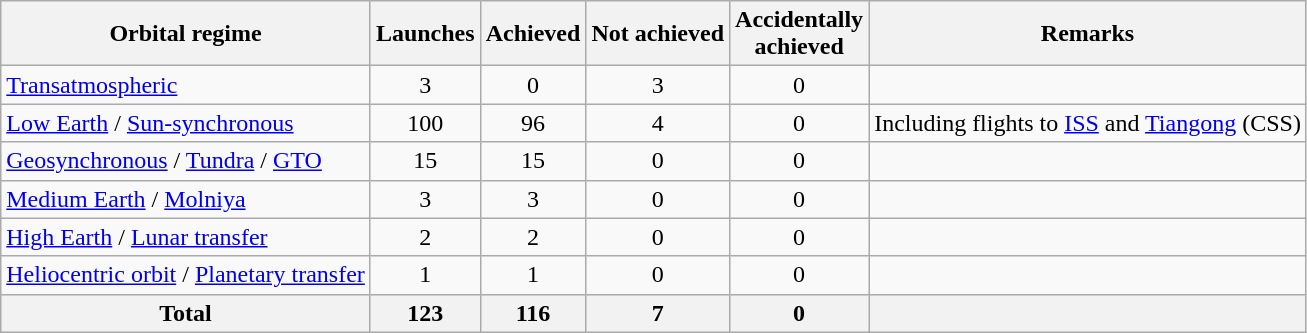<table class="wikitable sortable" style=text-align:center>
<tr>
<th>Orbital regime</th>
<th>Launches</th>
<th>Achieved</th>
<th>Not achieved</th>
<th>Accidentally <br> achieved</th>
<th>Remarks</th>
</tr>
<tr>
<td align=left><a href='#'>Transatmospheric</a></td>
<td>3</td>
<td>0</td>
<td>3</td>
<td>0</td>
<td></td>
</tr>
<tr>
<td align=left><a href='#'>Low Earth</a> / <a href='#'>Sun-synchronous</a></td>
<td>100</td>
<td>96</td>
<td>4</td>
<td>0</td>
<td align=left>Including flights to <a href='#'>ISS</a> and <a href='#'>Tiangong</a> (CSS)</td>
</tr>
<tr>
<td align=left><a href='#'>Geosynchronous</a> / <a href='#'>Tundra</a> / <a href='#'>GTO</a></td>
<td>15</td>
<td>15</td>
<td>0</td>
<td>0</td>
<td></td>
</tr>
<tr>
<td align=left><a href='#'>Medium Earth</a> / <a href='#'>Molniya</a></td>
<td>3</td>
<td>3</td>
<td>0</td>
<td>0</td>
<td></td>
</tr>
<tr>
<td align=left><a href='#'>High Earth</a> / <a href='#'>Lunar transfer</a></td>
<td>2</td>
<td>2</td>
<td>0</td>
<td>0</td>
<td></td>
</tr>
<tr>
<td align=left><a href='#'>Heliocentric orbit</a> / <a href='#'>Planetary transfer</a></td>
<td>1</td>
<td>1</td>
<td>0</td>
<td>0</td>
<td></td>
</tr>
<tr class="sortbottom">
<th>Total</th>
<th>123</th>
<th>116</th>
<th>7</th>
<th>0</th>
<th></th>
</tr>
</table>
